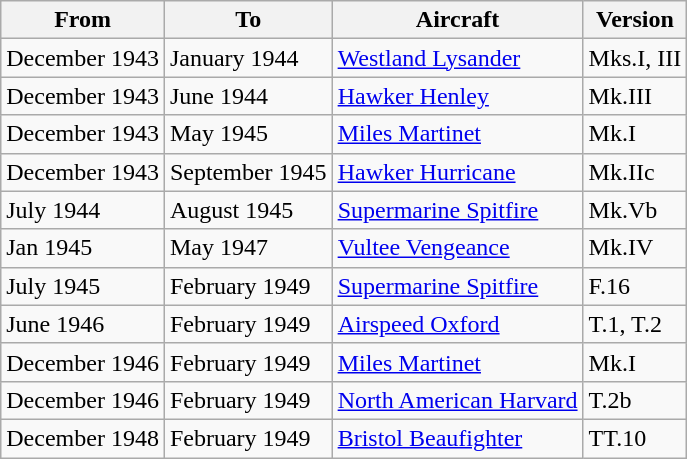<table class="wikitable">
<tr>
<th>From</th>
<th>To</th>
<th>Aircraft</th>
<th>Version</th>
</tr>
<tr>
<td>December 1943</td>
<td>January 1944</td>
<td><a href='#'>Westland Lysander</a></td>
<td>Mks.I, III</td>
</tr>
<tr>
<td>December 1943</td>
<td>June 1944</td>
<td><a href='#'>Hawker Henley</a></td>
<td>Mk.III</td>
</tr>
<tr>
<td>December 1943</td>
<td>May 1945</td>
<td><a href='#'>Miles Martinet</a></td>
<td>Mk.I</td>
</tr>
<tr>
<td>December 1943</td>
<td>September 1945</td>
<td><a href='#'>Hawker Hurricane</a></td>
<td>Mk.IIc</td>
</tr>
<tr>
<td>July 1944</td>
<td>August 1945</td>
<td><a href='#'>Supermarine Spitfire</a></td>
<td>Mk.Vb</td>
</tr>
<tr>
<td>Jan 1945</td>
<td>May 1947</td>
<td><a href='#'>Vultee Vengeance</a></td>
<td>Mk.IV</td>
</tr>
<tr>
<td>July 1945</td>
<td>February 1949</td>
<td><a href='#'>Supermarine Spitfire</a></td>
<td>F.16</td>
</tr>
<tr>
<td>June 1946</td>
<td>February 1949</td>
<td><a href='#'>Airspeed Oxford</a></td>
<td>T.1, T.2</td>
</tr>
<tr>
<td>December 1946</td>
<td>February 1949</td>
<td><a href='#'>Miles Martinet</a></td>
<td>Mk.I</td>
</tr>
<tr>
<td>December 1946</td>
<td>February 1949</td>
<td><a href='#'>North American Harvard</a></td>
<td>T.2b</td>
</tr>
<tr>
<td>December 1948</td>
<td>February 1949</td>
<td><a href='#'>Bristol Beaufighter</a></td>
<td>TT.10</td>
</tr>
</table>
